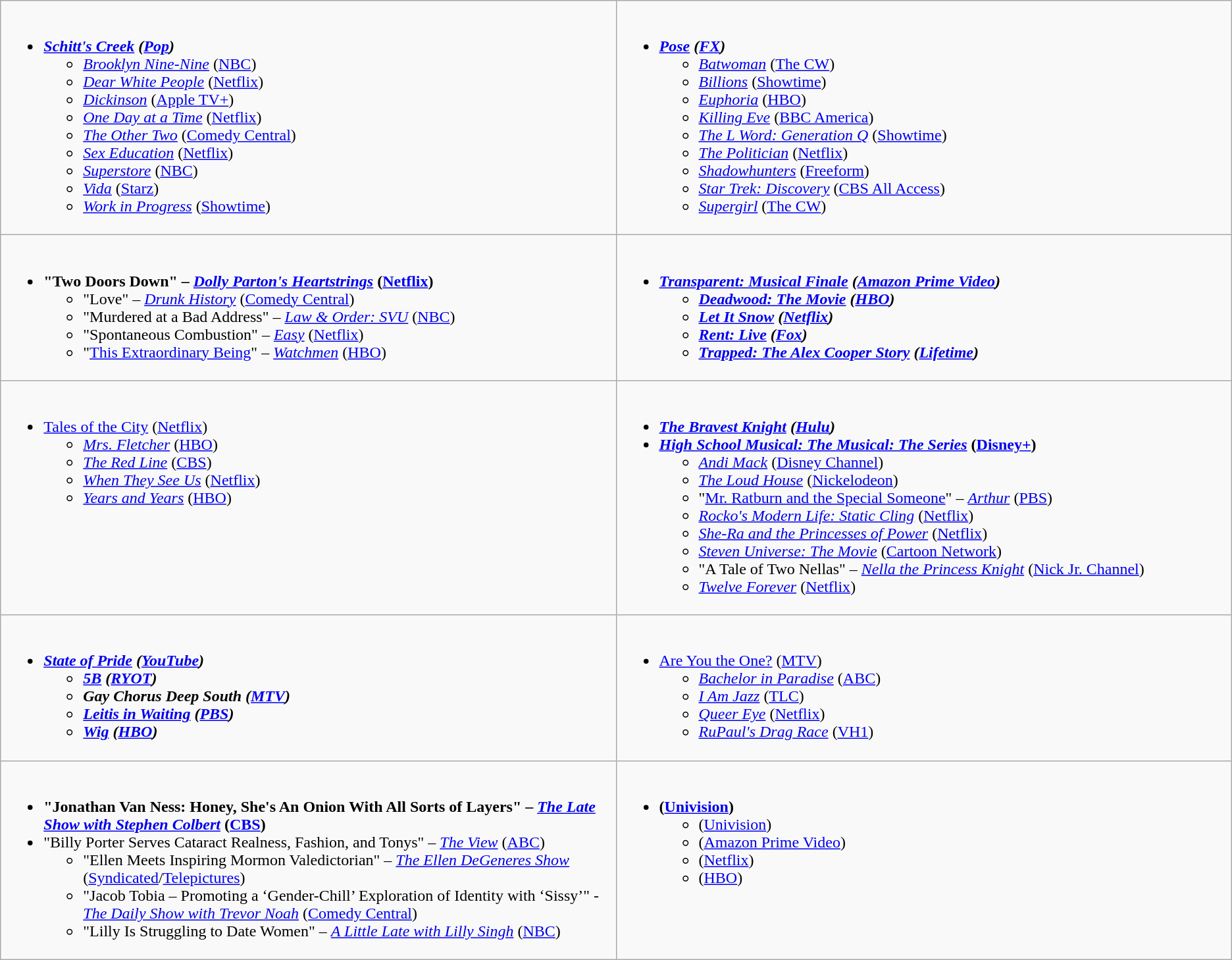<table class=wikitable>
<tr>
<td style="vertical-align:top; width:50%;"><br><ul><li><strong><em><a href='#'>Schitt's Creek</a></em></strong> <strong><em>(<a href='#'>Pop</a>)</em></strong><ul><li><em><a href='#'>Brooklyn Nine-Nine</a></em> (<a href='#'>NBC</a>)</li><li><em><a href='#'>Dear White People</a></em> (<a href='#'>Netflix</a>)</li><li><em><a href='#'>Dickinson</a></em> (<a href='#'>Apple TV+</a>)</li><li><em><a href='#'>One Day at a Time</a></em> (<a href='#'>Netflix</a>)</li><li><em><a href='#'>The Other Two</a></em> (<a href='#'>Comedy Central</a>)</li><li><em><a href='#'>Sex Education</a></em> (<a href='#'>Netflix</a>)</li><li><em><a href='#'>Superstore</a></em> (<a href='#'>NBC</a>)</li><li><em><a href='#'>Vida</a></em> (<a href='#'>Starz</a>)</li><li><em><a href='#'>Work in Progress</a></em> (<a href='#'>Showtime</a>)</li></ul></li></ul></td>
<td style="vertical-align:top; width:50%;"><br><ul><li><strong><em><a href='#'>Pose</a></em></strong> <strong><em>(<a href='#'>FX</a>)</em></strong><ul><li><em><a href='#'>Batwoman</a></em> (<a href='#'>The CW</a>)</li><li><em><a href='#'>Billions</a></em> (<a href='#'>Showtime</a>)</li><li><em><a href='#'>Euphoria</a></em> (<a href='#'>HBO</a>)</li><li><em><a href='#'>Killing Eve</a></em> (<a href='#'>BBC America</a>)</li><li><em><a href='#'>The L Word: Generation Q</a></em> (<a href='#'>Showtime</a>)</li><li><em><a href='#'>The Politician</a></em> (<a href='#'>Netflix</a>)</li><li><em><a href='#'>Shadowhunters</a></em> (<a href='#'>Freeform</a>)</li><li><em><a href='#'>Star Trek: Discovery</a></em> (<a href='#'>CBS All Access</a>)</li><li><em><a href='#'>Supergirl</a></em> (<a href='#'>The CW</a>)</li></ul></li></ul></td>
</tr>
<tr>
<td style="vertical-align:top; width:50%;"><br><ul><li><strong>"Two Doors Down" – <em><a href='#'>Dolly Parton's Heartstrings</a></em> (<a href='#'>Netflix</a>)</strong><ul><li>"Love" –  <em><a href='#'>Drunk History</a></em> (<a href='#'>Comedy Central</a>)</li><li>"Murdered at a Bad Address" – <em><a href='#'>Law & Order: SVU</a></em> (<a href='#'>NBC</a>)</li><li>"Spontaneous Combustion" – <em><a href='#'>Easy</a></em> (<a href='#'>Netflix</a>)</li><li>"<a href='#'>This Extraordinary Being</a>" – <em><a href='#'>Watchmen</a></em> (<a href='#'>HBO</a>)</li></ul></li></ul></td>
<td style="vertical-align:top; width:50%;"><br><ul><li><strong><em><a href='#'>Transparent: Musical Finale</a><em> (<a href='#'>Amazon Prime Video</a>)<strong><ul><li></em><a href='#'>Deadwood: The Movie</a><em> (<a href='#'>HBO</a>)</li><li></em><a href='#'>Let It Snow</a><em> (<a href='#'>Netflix</a>)</li><li></em><a href='#'>Rent: Live</a><em> (<a href='#'>Fox</a>)</li><li></em><a href='#'>Trapped: The Alex Cooper Story</a><em> (<a href='#'>Lifetime</a>)</li></ul></li></ul></td>
</tr>
<tr>
<td style="vertical-align:top; width:50%;"><br><ul><li></em></strong><a href='#'>Tales of the City</a></em> (<a href='#'>Netflix</a>)</strong><ul><li><em><a href='#'>Mrs. Fletcher</a></em> (<a href='#'>HBO</a>)</li><li><em><a href='#'>The Red Line</a></em> (<a href='#'>CBS</a>)</li><li><em><a href='#'>When They See Us</a></em> (<a href='#'>Netflix</a>)</li><li><em><a href='#'>Years and Years</a></em> (<a href='#'>HBO</a>)</li></ul></li></ul></td>
<td style="vertical-align:top; width:50%;"><br><ul><li><strong><em><a href='#'>The Bravest Knight</a><em> (<a href='#'>Hulu</a>)<strong></li><li></em></strong><a href='#'>High School Musical: The Musical: The Series</a></em> (<a href='#'>Disney+</a>)</strong><ul><li><em><a href='#'>Andi Mack</a></em> (<a href='#'>Disney Channel</a>)</li><li><em><a href='#'>The Loud House</a></em> (<a href='#'>Nickelodeon</a>)</li><li>"<a href='#'>Mr. Ratburn and the Special Someone</a>" – <em><a href='#'>Arthur</a></em> (<a href='#'>PBS</a>)</li><li><em><a href='#'>Rocko's Modern Life: Static Cling</a></em> (<a href='#'>Netflix</a>)</li><li><em><a href='#'>She-Ra and the Princesses of Power</a></em> (<a href='#'>Netflix</a>)</li><li><em><a href='#'>Steven Universe: The Movie</a></em> (<a href='#'>Cartoon Network</a>)</li><li>"A Tale of Two Nellas" – <em><a href='#'>Nella the Princess Knight</a></em> (<a href='#'>Nick Jr. Channel</a>)</li><li><em><a href='#'>Twelve Forever</a></em> (<a href='#'>Netflix</a>)</li></ul></li></ul></td>
</tr>
<tr>
<td style="vertical-align:top; width:50%;"><br><ul><li><strong><em><a href='#'>State of Pride</a><em> (<a href='#'>YouTube</a>)<strong><ul><li></em><a href='#'>5B</a><em> (<a href='#'>RYOT</a>)</li><li></em>Gay Chorus Deep South<em> (<a href='#'>MTV</a>)</li><li></em><a href='#'>Leitis in Waiting</a><em> (<a href='#'>PBS</a>)</li><li></em><a href='#'>Wig</a><em> (<a href='#'>HBO</a>)</li></ul></li></ul></td>
<td style="vertical-align:top; width:50%;"><br><ul><li></em></strong><a href='#'>Are You the One?</a></em> (<a href='#'>MTV</a>)</strong><ul><li><em><a href='#'>Bachelor in Paradise</a></em> (<a href='#'>ABC</a>)</li><li><em><a href='#'>I Am Jazz</a></em> (<a href='#'>TLC</a>)</li><li><em><a href='#'>Queer Eye</a></em> (<a href='#'>Netflix</a>)</li><li><em><a href='#'>RuPaul's Drag Race</a></em> (<a href='#'>VH1</a>)</li></ul></li></ul></td>
</tr>
<tr>
<td style="vertical-align:top; width:50%;"><br><ul><li><strong>"Jonathan Van Ness: Honey, She's An Onion With All Sorts of Layers" – <em><a href='#'>The Late Show with Stephen Colbert</a></em> (<a href='#'>CBS</a>)</strong></li><li>"Billy Porter Serves Cataract Realness, Fashion, and Tonys" – <em><a href='#'>The View</a></em> (<a href='#'>ABC</a>)<ul><li>"Ellen Meets Inspiring Mormon Valedictorian" – <em><a href='#'>The Ellen DeGeneres Show</a></em> (<a href='#'>Syndicated</a>/<a href='#'>Telepictures</a>)</li><li>"Jacob Tobia – Promoting a ‘Gender-Chill’ Exploration of Identity with ‘Sissy’" - <em><a href='#'>The Daily Show with Trevor Noah</a></em> (<a href='#'>Comedy Central</a>)</li><li>"Lilly Is Struggling to Date Women" – <em><a href='#'>A Little Late with Lilly Singh</a></em> (<a href='#'>NBC</a>)</li></ul></li></ul></td>
<td style="vertical-align:top; width:50%;"><br><ul><li><strong> (<a href='#'>Univision</a>)</strong><ul><li> (<a href='#'>Univision</a>)</li><li> (<a href='#'>Amazon Prime Video</a>)</li><li> (<a href='#'>Netflix</a>)</li><li> (<a href='#'>HBO</a>)</li></ul></li></ul></td>
</tr>
</table>
